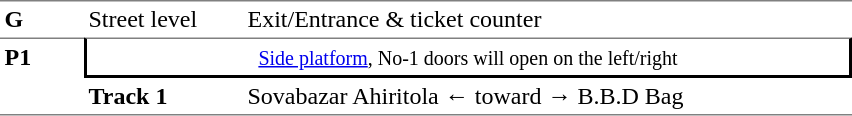<table table border=0 cellspacing=0 cellpadding=3>
<tr>
<td style="border-top:solid 1px gray;" width=50 valign=top><strong>G</strong></td>
<td style="border-top:solid 1px gray;" width=100 valign=top>Street level</td>
<td style="border-top:solid 1px gray;" width=400 valign=top>Exit/Entrance & ticket counter</td>
</tr>
<tr>
<td style="border-top:solid 1px gray;border-bottom:solid 1px gray;" width=50 rowspan=6 valign=top><strong>P1</strong></td>
<td style="border-top:solid 1px gray;border-right:solid 2px black;border-left:solid 2px black;border-bottom:solid 2px black;text-align:center;" colspan=2><small><a href='#'>Side platform</a>, No-1 doors will open on the left/right</small></td>
</tr>
<tr>
<td style="border-bottom:solid 1px gray;" width=100><strong>Track 1</strong></td>
<td style="border-bottom:solid 1px gray;" width=400>Sovabazar Ahiritola ← toward → B.B.D Bag</td>
</tr>
<tr>
</tr>
</table>
